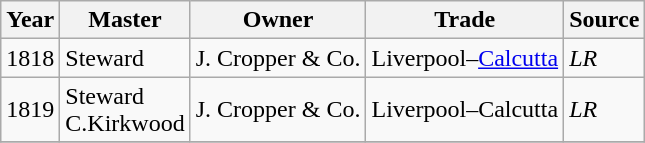<table class=" wikitable">
<tr>
<th>Year</th>
<th>Master</th>
<th>Owner</th>
<th>Trade</th>
<th>Source</th>
</tr>
<tr>
<td>1818</td>
<td>Steward</td>
<td>J. Cropper & Co.</td>
<td>Liverpool–<a href='#'>Calcutta</a></td>
<td><em>LR</em></td>
</tr>
<tr>
<td>1819</td>
<td>Steward<br>C.Kirkwood</td>
<td>J. Cropper & Co.</td>
<td>Liverpool–Calcutta</td>
<td><em>LR</em></td>
</tr>
<tr>
</tr>
</table>
